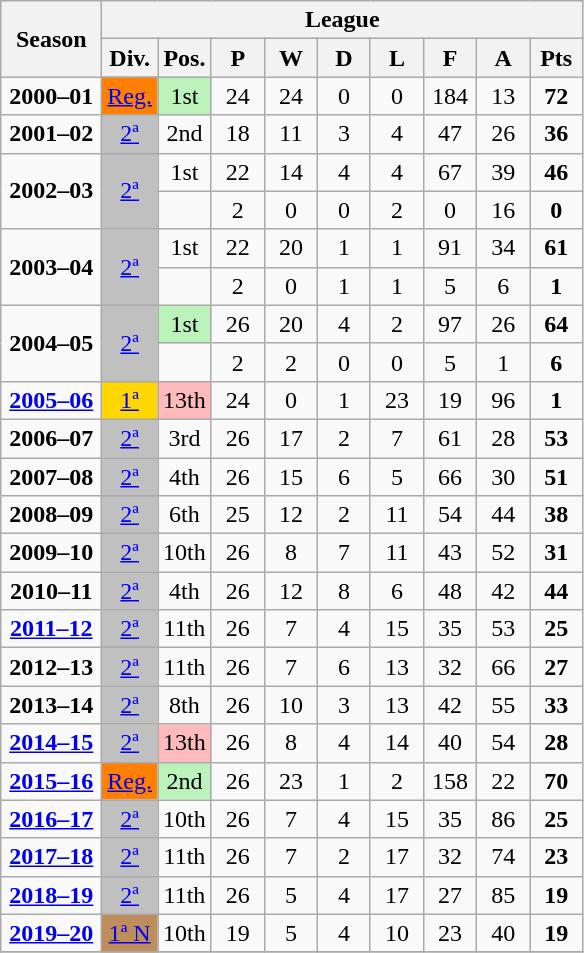<table class="wikitable" style="text-align:center">
<tr>
<th rowspan=2 width=60>Season</th>
<th colspan=9>League</th>
</tr>
<tr>
<th>Div.</th>
<th>Pos.</th>
<th width=28>P</th>
<th width=28>W</th>
<th width=28>D</th>
<th width=28>L</th>
<th width=28>F</th>
<th width=28>A</th>
<th width=28>Pts</th>
</tr>
<tr>
<td><strong>2000–01</strong></td>
<td bgcolor=#FF7F00><a href='#'>Reg.</a></td>
<td bgcolor=#BBF3BB>1st</td>
<td>24</td>
<td>24</td>
<td>0</td>
<td>0</td>
<td>184</td>
<td>13</td>
<td><strong>72</strong></td>
</tr>
<tr>
<td><strong>2001–02</strong></td>
<td bgcolor=silver><a href='#'>2ª</a></td>
<td>2nd</td>
<td>18</td>
<td>11</td>
<td>3</td>
<td>4</td>
<td>47</td>
<td>26</td>
<td><strong>36</strong></td>
</tr>
<tr>
<td rowspan=2><strong>2002–03</strong></td>
<td rowspan=2 bgcolor=silver><a href='#'>2ª</a></td>
<td>1st</td>
<td>22</td>
<td>14</td>
<td>4</td>
<td>4</td>
<td>67</td>
<td>39</td>
<td><strong>46</strong></td>
</tr>
<tr>
<td></td>
<td>2</td>
<td>0</td>
<td>0</td>
<td>2</td>
<td>0</td>
<td>16</td>
<td><strong>0</strong></td>
</tr>
<tr>
<td rowspan=2><strong>2003–04</strong></td>
<td rowspan=2 bgcolor=silver><a href='#'>2ª</a></td>
<td>1st</td>
<td>22</td>
<td>20</td>
<td>1</td>
<td>1</td>
<td>91</td>
<td>34</td>
<td><strong>61</strong></td>
</tr>
<tr>
<td></td>
<td>2</td>
<td>0</td>
<td>1</td>
<td>1</td>
<td>5</td>
<td>6</td>
<td><strong>1</strong></td>
</tr>
<tr>
<td rowspan=2><strong>2004–05</strong></td>
<td rowspan=2 bgcolor=silver><a href='#'>2ª</a></td>
<td bgcolor=#BBF3BB>1st</td>
<td>26</td>
<td>20</td>
<td>4</td>
<td>2</td>
<td>97</td>
<td>26</td>
<td><strong>64</strong></td>
</tr>
<tr>
<td></td>
<td>2</td>
<td>2</td>
<td>0</td>
<td>0</td>
<td>5</td>
<td>1</td>
<td><strong>6</strong></td>
</tr>
<tr>
<td><strong><a href='#'>2005–06</a></strong></td>
<td bgcolor=gold><a href='#'>1ª</a></td>
<td style="background:#FFBBBB">13th</td>
<td>24</td>
<td>0</td>
<td>1</td>
<td>23</td>
<td>19</td>
<td>96</td>
<td><strong>1</strong></td>
</tr>
<tr>
<td><strong>2006–07</strong></td>
<td bgcolor=silver><a href='#'>2ª</a></td>
<td>3rd</td>
<td>26</td>
<td>17</td>
<td>2</td>
<td>7</td>
<td>61</td>
<td>28</td>
<td><strong>53</strong></td>
</tr>
<tr>
<td><strong>2007–08</strong></td>
<td bgcolor=silver><a href='#'>2ª</a></td>
<td>4th</td>
<td>26</td>
<td>15</td>
<td>6</td>
<td>5</td>
<td>66</td>
<td>30</td>
<td><strong>51</strong></td>
</tr>
<tr>
<td><strong>2008–09</strong></td>
<td bgcolor=silver><a href='#'>2ª</a></td>
<td>6th</td>
<td>25</td>
<td>12</td>
<td>2</td>
<td>11</td>
<td>54</td>
<td>44</td>
<td><strong>38</strong></td>
</tr>
<tr>
<td><strong>2009–10</strong></td>
<td bgcolor=silver><a href='#'>2ª</a></td>
<td>10th</td>
<td>26</td>
<td>8</td>
<td>7</td>
<td>11</td>
<td>43</td>
<td>52</td>
<td><strong>31</strong></td>
</tr>
<tr>
<td><strong>2010–11</strong></td>
<td bgcolor=silver><a href='#'>2ª</a></td>
<td>4th</td>
<td>26</td>
<td>12</td>
<td>8</td>
<td>6</td>
<td>48</td>
<td>42</td>
<td><strong>44</strong></td>
</tr>
<tr>
<td><strong><a href='#'>2011–12</a></strong></td>
<td bgcolor=silver><a href='#'>2ª</a></td>
<td>11th</td>
<td>26</td>
<td>7</td>
<td>4</td>
<td>15</td>
<td>35</td>
<td>53</td>
<td><strong>25</strong></td>
</tr>
<tr>
<td><strong>2012–13</strong></td>
<td bgcolor=silver><a href='#'>2ª</a></td>
<td>11th</td>
<td>26</td>
<td>7</td>
<td>6</td>
<td>13</td>
<td>32</td>
<td>66</td>
<td><strong>27</strong></td>
</tr>
<tr>
<td><strong>2013–14</strong></td>
<td bgcolor=silver><a href='#'>2ª</a></td>
<td>8th</td>
<td>26</td>
<td>10</td>
<td>3</td>
<td>13</td>
<td>42</td>
<td>55</td>
<td><strong>33</strong></td>
</tr>
<tr>
<td><strong><a href='#'>2014–15</a></strong></td>
<td bgcolor=silver><a href='#'>2ª</a></td>
<td style="background:#FFBBBB">13th</td>
<td>26</td>
<td>8</td>
<td>4</td>
<td>14</td>
<td>40</td>
<td>54</td>
<td><strong>28</strong></td>
</tr>
<tr>
<td><strong><a href='#'>2015–16</a></strong></td>
<td bgcolor=#FF7F00><a href='#'>Reg.</a></td>
<td style="background:#BBF3BB">2nd</td>
<td>26</td>
<td>23</td>
<td>1</td>
<td>2</td>
<td>158</td>
<td>22</td>
<td><strong>70</strong></td>
</tr>
<tr>
<td><strong><a href='#'>2016–17</a></strong></td>
<td bgcolor=silver><a href='#'>2ª</a></td>
<td>10th</td>
<td>26</td>
<td>7</td>
<td>4</td>
<td>15</td>
<td>35</td>
<td>86</td>
<td><strong>25</strong></td>
</tr>
<tr>
<td><strong><a href='#'>2017–18</a></strong></td>
<td bgcolor=silver><a href='#'>2ª</a></td>
<td>11th</td>
<td>26</td>
<td>7</td>
<td>2</td>
<td>17</td>
<td>32</td>
<td>74</td>
<td><strong>23</strong></td>
</tr>
<tr>
<td><strong><a href='#'>2018–19</a></strong></td>
<td bgcolor=silver><a href='#'>2ª</a></td>
<td>11th</td>
<td>26</td>
<td>5</td>
<td>4</td>
<td>17</td>
<td>27</td>
<td>85</td>
<td><strong>19</strong></td>
</tr>
<tr>
<td><strong><a href='#'>2019–20</a></strong></td>
<td bgcolor=#BF8D5B><a href='#'>1ª N</a></td>
<td>10th</td>
<td>19</td>
<td>5</td>
<td>4</td>
<td>10</td>
<td>23</td>
<td>40</td>
<td><strong>19</strong></td>
</tr>
<tr>
</tr>
</table>
